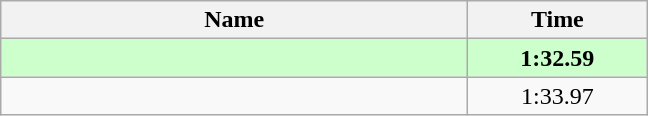<table class="wikitable" style="text-align:center;">
<tr>
<th style="width:19em">Name</th>
<th style="width:7em">Time</th>
</tr>
<tr bgcolor=ccffcc>
<td align=left><strong></strong></td>
<td><strong>1:32.59</strong></td>
</tr>
<tr>
<td align=left></td>
<td>1:33.97</td>
</tr>
</table>
